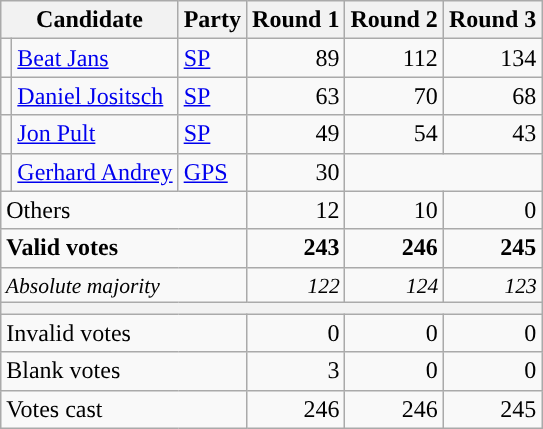<table class="wikitable" style="text-align:right;">
<tr>
<th colspan="2">Candidate</th>
<th>Party</th>
<th>Round 1</th>
<th>Round 2</th>
<th>Round 3</th>
</tr>
<tr>
<td style="background-color:"></td>
<td style="text-align:left;"><a href='#'>Beat Jans</a></td>
<td style="text-align:left;"><a href='#'>SP</a></td>
<td>89</td>
<td>112</td>
<td>134</td>
</tr>
<tr>
<td style="background-color:"></td>
<td style="text-align:left;"><a href='#'>Daniel Jositsch</a></td>
<td style="text-align:left;"><a href='#'>SP</a></td>
<td>63</td>
<td>70</td>
<td>68</td>
</tr>
<tr>
<td style="background-color:"></td>
<td style="text-align:left;"><a href='#'>Jon Pult</a></td>
<td style="text-align:left;"><a href='#'>SP</a></td>
<td>49</td>
<td>54</td>
<td>43</td>
</tr>
<tr>
<td style="background-color:"></td>
<td style="text-align:left;"><a href='#'>Gerhard Andrey</a></td>
<td style="text-align:left;"><a href='#'>GPS</a></td>
<td>30</td>
<td colspan="2"></td>
</tr>
<tr>
<td colspan="3" style="text-align:left;">Others</td>
<td>12</td>
<td>10</td>
<td>0</td>
</tr>
<tr style="font-weight:bold;">
<td colspan="3" style="text-align:left;">Valid votes</td>
<td>243</td>
<td>246</td>
<td>245</td>
</tr>
<tr style="font-style:italic; font-size:90%;">
<td colspan="3" style="text-align:left;">Absolute majority</td>
<td>122</td>
<td>124</td>
<td>123</td>
</tr>
<tr>
<th colspan="12"></th>
</tr>
<tr>
<td colspan="3" style="text-align:left;">Invalid votes</td>
<td>0</td>
<td>0</td>
<td>0</td>
</tr>
<tr>
<td colspan="3" style="text-align:left;">Blank votes</td>
<td>3</td>
<td>0</td>
<td>0</td>
</tr>
<tr>
<td colspan="3" style="text-align:left;">Votes cast</td>
<td>246</td>
<td>246</td>
<td>245</td>
</tr>
</table>
